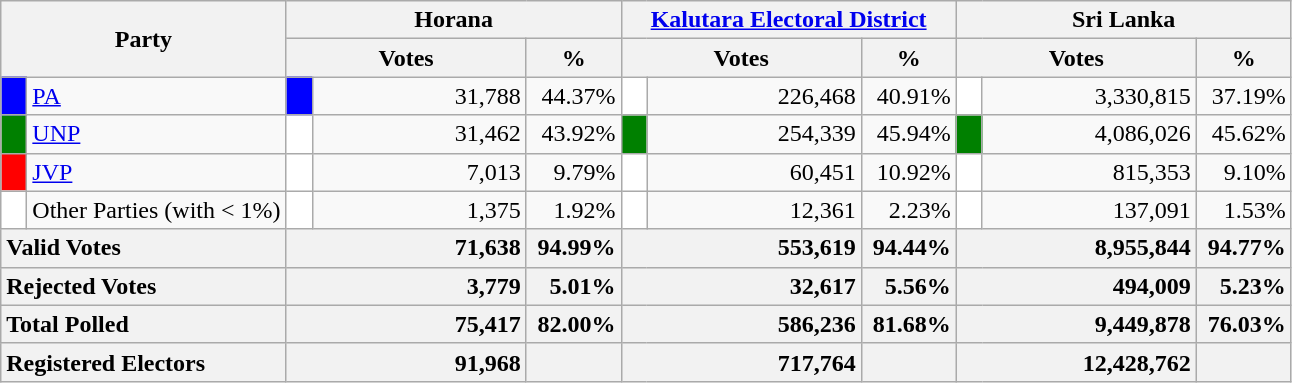<table class="wikitable">
<tr>
<th colspan="2" width="144px"rowspan="2">Party</th>
<th colspan="3" width="216px">Horana</th>
<th colspan="3" width="216px"><a href='#'>Kalutara Electoral District</a></th>
<th colspan="3" width="216px">Sri Lanka</th>
</tr>
<tr>
<th colspan="2" width="144px">Votes</th>
<th>%</th>
<th colspan="2" width="144px">Votes</th>
<th>%</th>
<th colspan="2" width="144px">Votes</th>
<th>%</th>
</tr>
<tr>
<td style="background-color:blue;" width="10px"></td>
<td style="text-align:left;"><a href='#'>PA</a></td>
<td style="background-color:blue;" width="10px"></td>
<td style="text-align:right;">31,788</td>
<td style="text-align:right;">44.37%</td>
<td style="background-color:white;" width="10px"></td>
<td style="text-align:right;">226,468</td>
<td style="text-align:right;">40.91%</td>
<td style="background-color:white;" width="10px"></td>
<td style="text-align:right;">3,330,815</td>
<td style="text-align:right;">37.19%</td>
</tr>
<tr>
<td style="background-color:green;" width="10px"></td>
<td style="text-align:left;"><a href='#'>UNP</a></td>
<td style="background-color:white;" width="10px"></td>
<td style="text-align:right;">31,462</td>
<td style="text-align:right;">43.92%</td>
<td style="background-color:green;" width="10px"></td>
<td style="text-align:right;">254,339</td>
<td style="text-align:right;">45.94%</td>
<td style="background-color:green;" width="10px"></td>
<td style="text-align:right;">4,086,026</td>
<td style="text-align:right;">45.62%</td>
</tr>
<tr>
<td style="background-color:red;" width="10px"></td>
<td style="text-align:left;"><a href='#'>JVP</a></td>
<td style="background-color:white;" width="10px"></td>
<td style="text-align:right;">7,013</td>
<td style="text-align:right;">9.79%</td>
<td style="background-color:white;" width="10px"></td>
<td style="text-align:right;">60,451</td>
<td style="text-align:right;">10.92%</td>
<td style="background-color:white;" width="10px"></td>
<td style="text-align:right;">815,353</td>
<td style="text-align:right;">9.10%</td>
</tr>
<tr>
<td style="background-color:white;" width="10px"></td>
<td style="text-align:left;">Other Parties (with < 1%)</td>
<td style="background-color:white;" width="10px"></td>
<td style="text-align:right;">1,375</td>
<td style="text-align:right;">1.92%</td>
<td style="background-color:white;" width="10px"></td>
<td style="text-align:right;">12,361</td>
<td style="text-align:right;">2.23%</td>
<td style="background-color:white;" width="10px"></td>
<td style="text-align:right;">137,091</td>
<td style="text-align:right;">1.53%</td>
</tr>
<tr>
<th colspan="2" width="144px"style="text-align:left;">Valid Votes</th>
<th style="text-align:right;"colspan="2" width="144px">71,638</th>
<th style="text-align:right;">94.99%</th>
<th style="text-align:right;"colspan="2" width="144px">553,619</th>
<th style="text-align:right;">94.44%</th>
<th style="text-align:right;"colspan="2" width="144px">8,955,844</th>
<th style="text-align:right;">94.77%</th>
</tr>
<tr>
<th colspan="2" width="144px"style="text-align:left;">Rejected Votes</th>
<th style="text-align:right;"colspan="2" width="144px">3,779</th>
<th style="text-align:right;">5.01%</th>
<th style="text-align:right;"colspan="2" width="144px">32,617</th>
<th style="text-align:right;">5.56%</th>
<th style="text-align:right;"colspan="2" width="144px">494,009</th>
<th style="text-align:right;">5.23%</th>
</tr>
<tr>
<th colspan="2" width="144px"style="text-align:left;">Total Polled</th>
<th style="text-align:right;"colspan="2" width="144px">75,417</th>
<th style="text-align:right;">82.00%</th>
<th style="text-align:right;"colspan="2" width="144px">586,236</th>
<th style="text-align:right;">81.68%</th>
<th style="text-align:right;"colspan="2" width="144px">9,449,878</th>
<th style="text-align:right;">76.03%</th>
</tr>
<tr>
<th colspan="2" width="144px"style="text-align:left;">Registered Electors</th>
<th style="text-align:right;"colspan="2" width="144px">91,968</th>
<th></th>
<th style="text-align:right;"colspan="2" width="144px">717,764</th>
<th></th>
<th style="text-align:right;"colspan="2" width="144px">12,428,762</th>
<th></th>
</tr>
</table>
